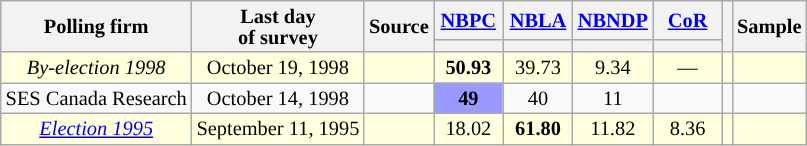<table class="wikitable sortable" style="text-align:center;font-size:85%;line-height:14px;" align="center">
<tr>
<th rowspan="2">Polling firm</th>
<th rowspan="2">Last day <br>of survey</th>
<th rowspan="2">Source</th>
<th class="unsortable" style="width:40px;"><a href='#'>NBPC</a></th>
<th class="unsortable" style="width:40px;"><a href='#'>NBLA</a></th>
<th class="unsortable" style="width:40px;"><a href='#'>NBNDP</a></th>
<th class="unsortable" style="width:40px;"><a href='#'>CoR</a></th>
<th rowspan="2"></th>
<th rowspan="2">Sample</th>
</tr>
<tr style="line-height:5px;">
<th style="background:"></th>
<th style="background:"></th>
<th style="background:"></th>
<th style="background:"></th>
</tr>
<tr>
<td style="background:#ffd;"><em>By-election 1998</em></td>
<td style="background:#ffd;">October 19, 1998</td>
<td style="background:#ffd;"></td>
<td style="background:#ffd;"><strong>50.93</strong></td>
<td style="background:#ffd;">39.73</td>
<td style="background:#ffd;">9.34</td>
<td style="background:#ffd;">—</td>
<td style="background:#ffd;"></td>
<td style="background:#ffd;"></td>
</tr>
<tr>
<td>SES Canada Research</td>
<td>October 14, 1998</td>
<td></td>
<td style="background:#9999FF"><strong>49</strong></td>
<td>40</td>
<td>11</td>
<td></td>
<td></td>
<td></td>
</tr>
<tr>
<td style="background:#ffd;"><em><a href='#'>Election 1995</a></em></td>
<td style="background:#ffd;">September 11, 1995</td>
<td style="background:#ffd;"></td>
<td style="background:#ffd;">18.02</td>
<td style="background:#ffd;"><strong>61.80</strong></td>
<td style="background:#ffd;">11.82</td>
<td style="background:#ffd;">8.36</td>
<td style="background:#ffd;"></td>
<td style="background:#ffd;"></td>
</tr>
</table>
